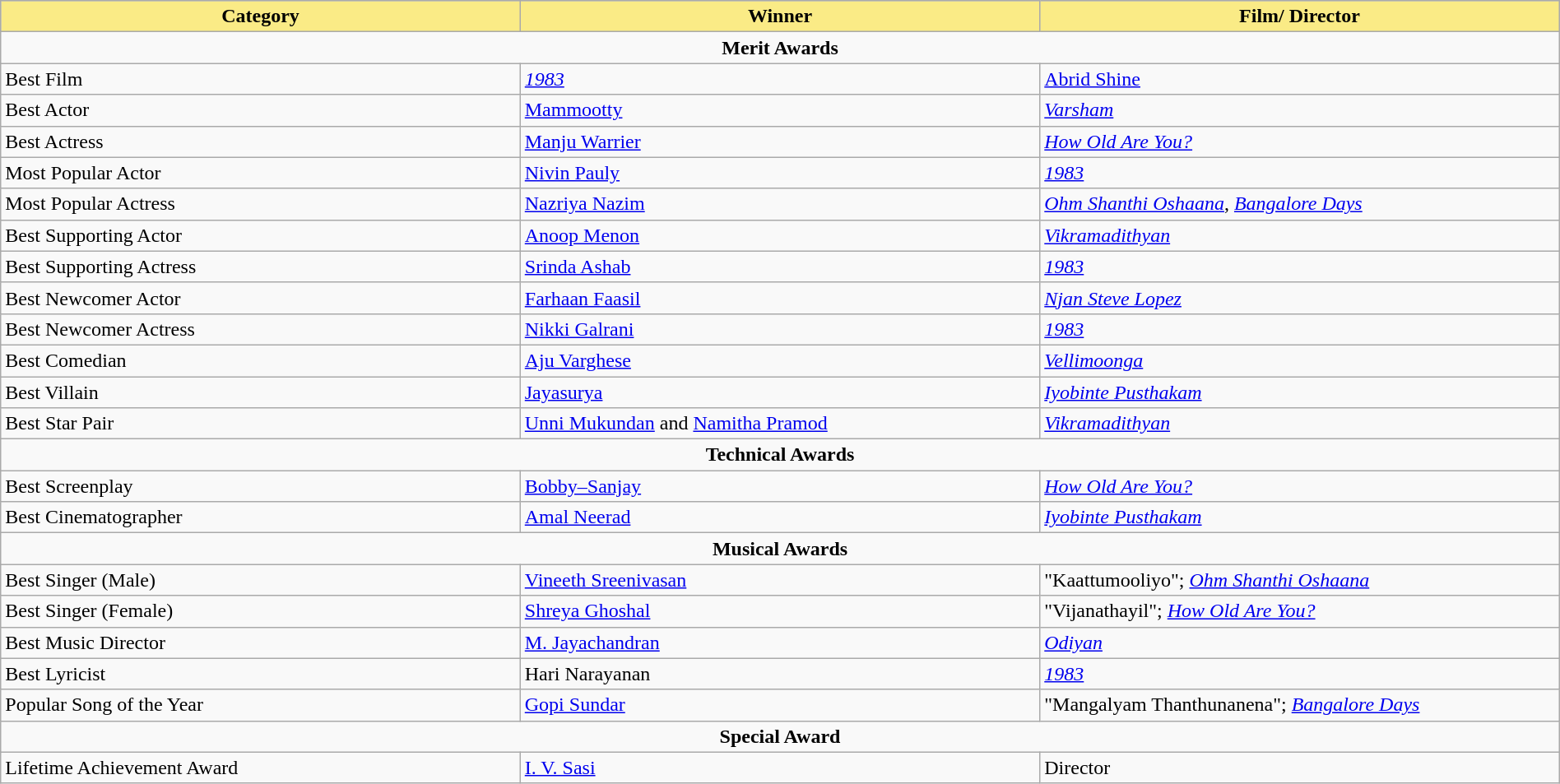<table class="wikitable" style="width:100%">
<tr style="background:#BEBEBE">
<th width="30%" style="background:#FAEB86">Category</th>
<th width="30%" style="background:#FAEB86">Winner</th>
<th width="30%" style="background:#FAEB86">Film/ Director</th>
</tr>
<tr>
<td style="text-align:center;" colspan="3"><strong>Merit Awards</strong></td>
</tr>
<tr>
<td>Best Film</td>
<td><em><a href='#'>1983</a></em></td>
<td><a href='#'>Abrid Shine</a></td>
</tr>
<tr>
<td>Best Actor</td>
<td><a href='#'>Mammootty</a></td>
<td><em><a href='#'>Varsham</a></em></td>
</tr>
<tr>
<td>Best Actress</td>
<td><a href='#'>Manju Warrier</a></td>
<td><em><a href='#'>How Old Are You?</a></em></td>
</tr>
<tr>
<td>Most Popular Actor</td>
<td><a href='#'>Nivin Pauly</a></td>
<td><em><a href='#'>1983</a></em></td>
</tr>
<tr>
<td>Most Popular Actress</td>
<td><a href='#'>Nazriya Nazim</a></td>
<td><em><a href='#'>Ohm Shanthi Oshaana</a></em>, <em><a href='#'>Bangalore Days</a></em></td>
</tr>
<tr>
<td>Best Supporting Actor</td>
<td><a href='#'>Anoop Menon</a></td>
<td><em><a href='#'>Vikramadithyan</a></em></td>
</tr>
<tr>
<td>Best Supporting Actress</td>
<td><a href='#'>Srinda Ashab</a></td>
<td><em><a href='#'>1983</a></em></td>
</tr>
<tr>
<td>Best Newcomer Actor</td>
<td><a href='#'>Farhaan Faasil</a></td>
<td><em><a href='#'>Njan Steve Lopez</a></em></td>
</tr>
<tr>
<td>Best Newcomer Actress</td>
<td><a href='#'>Nikki Galrani</a></td>
<td><em><a href='#'>1983</a></em></td>
</tr>
<tr>
<td>Best Comedian</td>
<td><a href='#'>Aju Varghese</a></td>
<td><em><a href='#'>Vellimoonga</a></em></td>
</tr>
<tr>
<td>Best Villain</td>
<td><a href='#'>Jayasurya</a></td>
<td><em><a href='#'>Iyobinte Pusthakam</a></em></td>
</tr>
<tr>
<td>Best Star Pair</td>
<td><a href='#'>Unni Mukundan</a> and <a href='#'>Namitha Pramod</a></td>
<td><em><a href='#'>Vikramadithyan</a></em></td>
</tr>
<tr>
<td style="text-align:center;" colspan="3"><strong>Technical Awards</strong></td>
</tr>
<tr>
<td>Best Screenplay</td>
<td><a href='#'>Bobby–Sanjay</a></td>
<td><em><a href='#'>How Old Are You?</a></em></td>
</tr>
<tr>
<td>Best Cinematographer</td>
<td><a href='#'>Amal Neerad</a></td>
<td><em><a href='#'>Iyobinte Pusthakam</a></em></td>
</tr>
<tr>
<td style="text-align:center;" colspan="3"><strong>Musical Awards</strong></td>
</tr>
<tr>
<td>Best Singer (Male)</td>
<td><a href='#'>Vineeth Sreenivasan</a></td>
<td>"Kaattumooliyo"; <em><a href='#'>Ohm Shanthi Oshaana</a></em></td>
</tr>
<tr>
<td>Best Singer (Female)</td>
<td><a href='#'>Shreya Ghoshal</a></td>
<td>"Vijanathayil"; <em><a href='#'>How Old Are You?</a></em></td>
</tr>
<tr>
<td>Best Music Director</td>
<td><a href='#'>M. Jayachandran</a></td>
<td><em><a href='#'>Odiyan</a></em></td>
</tr>
<tr>
<td>Best Lyricist</td>
<td>Hari Narayanan</td>
<td><em><a href='#'>1983</a></em></td>
</tr>
<tr>
<td>Popular Song of the Year</td>
<td><a href='#'>Gopi Sundar</a></td>
<td>"Mangalyam Thanthunanena"; <em><a href='#'>Bangalore Days</a></em></td>
</tr>
<tr>
<td style="text-align:center;" colspan="3"><strong>Special Award</strong></td>
</tr>
<tr>
<td>Lifetime Achievement Award</td>
<td><a href='#'>I. V. Sasi</a></td>
<td>Director</td>
</tr>
</table>
